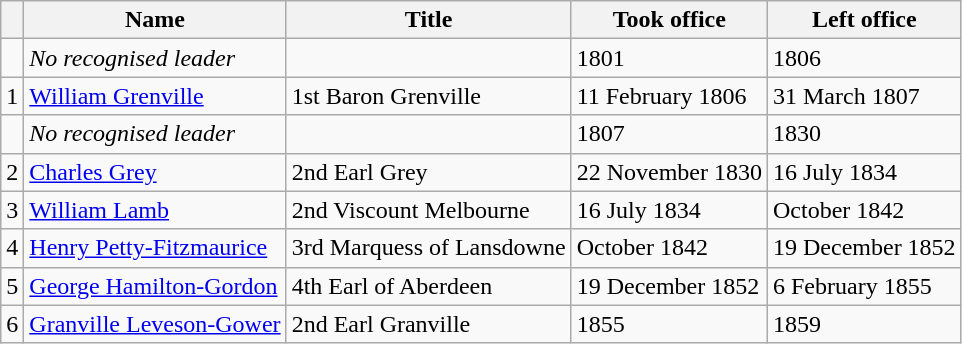<table class=wikitable>
<tr>
<th></th>
<th>Name</th>
<th>Title</th>
<th>Took office</th>
<th>Left office</th>
</tr>
<tr>
<td></td>
<td><em>No recognised leader</em></td>
<td></td>
<td>1801</td>
<td>1806</td>
</tr>
<tr>
<td>1</td>
<td><a href='#'>William Grenville</a></td>
<td>1st Baron Grenville</td>
<td>11 February 1806</td>
<td>31 March 1807</td>
</tr>
<tr>
<td></td>
<td><em>No recognised leader</em></td>
<td></td>
<td>1807</td>
<td>1830</td>
</tr>
<tr>
<td>2</td>
<td><a href='#'>Charles Grey</a></td>
<td>2nd Earl Grey</td>
<td>22 November 1830</td>
<td>16 July 1834</td>
</tr>
<tr>
<td>3</td>
<td><a href='#'>William Lamb</a></td>
<td>2nd Viscount Melbourne</td>
<td>16 July 1834</td>
<td>October 1842</td>
</tr>
<tr>
<td>4</td>
<td><a href='#'>Henry Petty-Fitzmaurice</a></td>
<td>3rd Marquess of Lansdowne</td>
<td>October 1842</td>
<td>19 December 1852</td>
</tr>
<tr>
<td>5</td>
<td><a href='#'>George Hamilton-Gordon</a></td>
<td>4th Earl of Aberdeen</td>
<td>19 December 1852</td>
<td>6 February 1855</td>
</tr>
<tr>
<td>6</td>
<td><a href='#'>Granville Leveson-Gower</a></td>
<td>2nd Earl Granville</td>
<td>1855</td>
<td>1859</td>
</tr>
</table>
